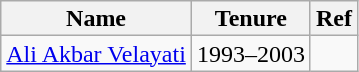<table class="wikitable" style="text-align:center; font-size:100%; line-height:16px;">
<tr>
<th>Name</th>
<th>Tenure</th>
<th>Ref</th>
</tr>
<tr>
<td><a href='#'>Ali Akbar Velayati</a></td>
<td>1993–2003</td>
<td></td>
</tr>
</table>
